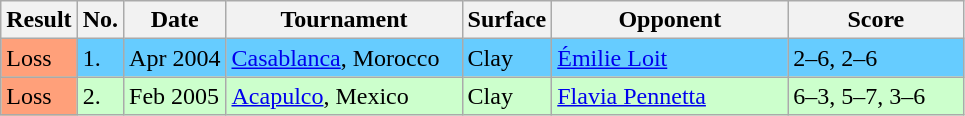<table class="sortable wikitable";>
<tr>
<th>Result</th>
<th>No.</th>
<th>Date</th>
<th style="width:150px">Tournament</th>
<th>Surface</th>
<th style="width:150px">Opponent</th>
<th style="width:110px" class="unsortable">Score</th>
</tr>
<tr bgcolor="#66CCFF">
<td style="background:#ffa07a;">Loss</td>
<td>1.</td>
<td>Apr 2004</td>
<td><a href='#'>Casablanca</a>, Morocco</td>
<td>Clay</td>
<td> <a href='#'>Émilie Loit</a></td>
<td>2–6, 2–6</td>
</tr>
<tr bgcolor=#CCFFCC>
<td style="background:#ffa07a;">Loss</td>
<td>2.</td>
<td>Feb 2005</td>
<td><a href='#'>Acapulco</a>, Mexico</td>
<td>Clay</td>
<td> <a href='#'>Flavia Pennetta</a></td>
<td>6–3, 5–7, 3–6</td>
</tr>
</table>
